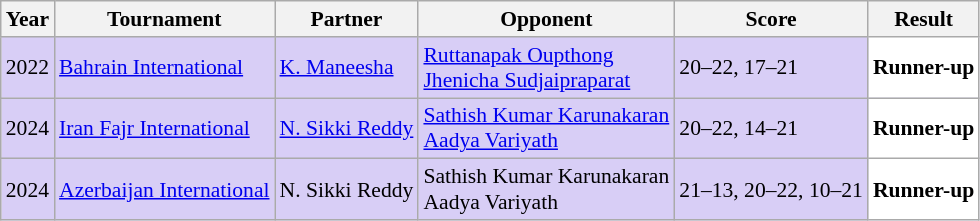<table class="sortable wikitable" style="font-size: 90%;">
<tr>
<th>Year</th>
<th>Tournament</th>
<th>Partner</th>
<th>Opponent</th>
<th>Score</th>
<th>Result</th>
</tr>
<tr style="background:#D8CEF6">
<td align="center">2022</td>
<td align="left"><a href='#'>Bahrain International</a></td>
<td align="left"> <a href='#'>K. Maneesha</a></td>
<td align="left"> <a href='#'>Ruttanapak Oupthong</a><br> <a href='#'>Jhenicha Sudjaipraparat</a></td>
<td align="left">20–22, 17–21</td>
<td style="text-align:left; background:white"> <strong>Runner-up</strong></td>
</tr>
<tr style="background:#D8CEF6">
<td align="center">2024</td>
<td align="left"><a href='#'>Iran Fajr International</a></td>
<td align="left"> <a href='#'>N. Sikki Reddy</a></td>
<td align="left"> <a href='#'>Sathish Kumar Karunakaran</a><br> <a href='#'>Aadya Variyath</a></td>
<td align="left">20–22, 14–21</td>
<td style="text-align:left; background:white"> <strong>Runner-up</strong></td>
</tr>
<tr style="background:#D8CEF6">
<td align="center">2024</td>
<td align="left"><a href='#'>Azerbaijan International</a></td>
<td align="left"> N. Sikki Reddy</td>
<td align="left"> Sathish Kumar Karunakaran<br> Aadya Variyath</td>
<td align="left">21–13, 20–22, 10–21</td>
<td style="text-align:left; background:white"> <strong>Runner-up</strong></td>
</tr>
</table>
